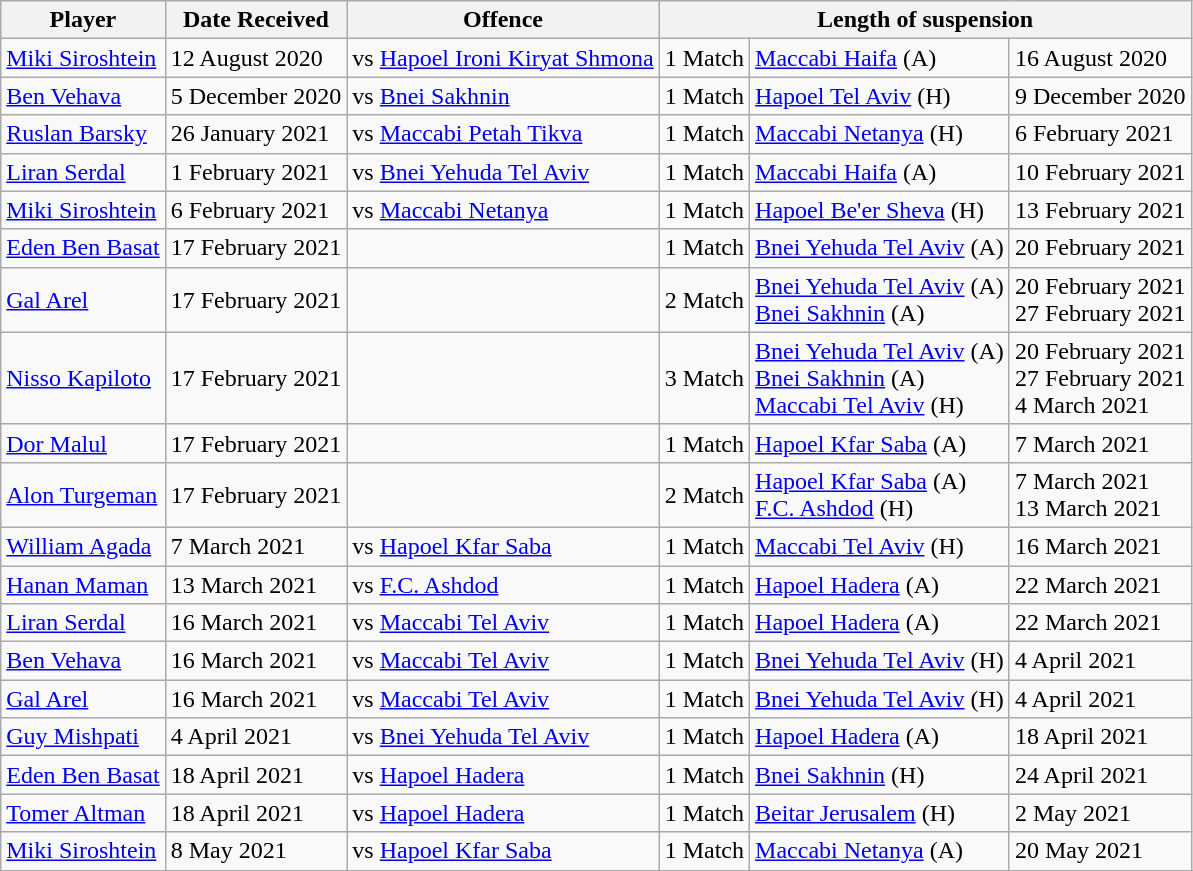<table class="wikitable">
<tr>
<th>Player</th>
<th>Date Received</th>
<th>Offence</th>
<th colspan="4">Length of suspension</th>
</tr>
<tr>
<td><a href='#'>Miki Siroshtein</a></td>
<td>12 August 2020</td>
<td> vs <a href='#'>Hapoel Ironi Kiryat Shmona</a></td>
<td>1 Match</td>
<td><a href='#'>Maccabi Haifa</a> (A)</td>
<td>16 August 2020</td>
</tr>
<tr>
<td><a href='#'>Ben Vehava</a></td>
<td>5 December 2020</td>
<td> vs <a href='#'>Bnei Sakhnin</a></td>
<td>1 Match</td>
<td><a href='#'>Hapoel Tel Aviv</a> (H)</td>
<td>9 December 2020</td>
</tr>
<tr>
<td><a href='#'>Ruslan Barsky</a></td>
<td>26 January 2021</td>
<td> vs <a href='#'>Maccabi Petah Tikva</a></td>
<td>1 Match</td>
<td><a href='#'>Maccabi Netanya</a> (H)</td>
<td>6 February 2021</td>
</tr>
<tr>
<td><a href='#'>Liran Serdal</a></td>
<td>1 February 2021</td>
<td> vs <a href='#'>Bnei Yehuda Tel Aviv</a></td>
<td>1 Match</td>
<td><a href='#'>Maccabi Haifa</a> (A)</td>
<td>10 February 2021</td>
</tr>
<tr>
<td><a href='#'>Miki Siroshtein</a></td>
<td>6 February 2021</td>
<td> vs <a href='#'>Maccabi Netanya</a></td>
<td>1 Match</td>
<td><a href='#'>Hapoel Be'er Sheva</a> (H)</td>
<td>13 February 2021</td>
</tr>
<tr>
<td><a href='#'>Eden Ben Basat</a></td>
<td>17 February 2021</td>
<td></td>
<td>1 Match</td>
<td><a href='#'>Bnei Yehuda Tel Aviv</a> (A)</td>
<td>20 February 2021</td>
</tr>
<tr>
<td><a href='#'>Gal Arel</a></td>
<td>17 February 2021</td>
<td></td>
<td>2 Match</td>
<td><a href='#'>Bnei Yehuda Tel Aviv</a> (A)<br><a href='#'>Bnei Sakhnin</a> (A)</td>
<td>20 February 2021<br>27 February 2021</td>
</tr>
<tr>
<td><a href='#'>Nisso Kapiloto</a></td>
<td>17 February 2021</td>
<td></td>
<td>3 Match</td>
<td><a href='#'>Bnei Yehuda Tel Aviv</a> (A)<br><a href='#'>Bnei Sakhnin</a> (A)<br><a href='#'>Maccabi Tel Aviv</a> (H)</td>
<td>20 February 2021<br>27 February 2021<br>4 March 2021</td>
</tr>
<tr>
<td><a href='#'>Dor Malul</a></td>
<td>17 February 2021</td>
<td></td>
<td>1 Match</td>
<td><a href='#'>Hapoel Kfar Saba</a> (A)</td>
<td>7 March 2021</td>
</tr>
<tr>
<td><a href='#'>Alon Turgeman</a></td>
<td>17 February 2021</td>
<td></td>
<td>2 Match</td>
<td><a href='#'>Hapoel Kfar Saba</a> (A)<br><a href='#'>F.C. Ashdod</a> (H)</td>
<td>7 March 2021<br>13 March 2021</td>
</tr>
<tr>
<td><a href='#'>William Agada</a></td>
<td>7 March 2021</td>
<td> vs <a href='#'>Hapoel Kfar Saba</a></td>
<td>1 Match</td>
<td><a href='#'>Maccabi Tel Aviv</a> (H)</td>
<td>16 March 2021</td>
</tr>
<tr>
<td><a href='#'>Hanan Maman</a></td>
<td>13 March 2021</td>
<td> vs <a href='#'>F.C. Ashdod</a></td>
<td>1 Match</td>
<td><a href='#'>Hapoel Hadera</a> (A)</td>
<td>22 March 2021</td>
</tr>
<tr>
<td><a href='#'>Liran Serdal</a></td>
<td>16 March 2021</td>
<td> vs <a href='#'>Maccabi Tel Aviv</a></td>
<td>1 Match</td>
<td><a href='#'>Hapoel Hadera</a> (A)</td>
<td>22 March 2021</td>
</tr>
<tr>
<td><a href='#'>Ben Vehava</a></td>
<td>16 March 2021</td>
<td> vs <a href='#'>Maccabi Tel Aviv</a></td>
<td>1 Match</td>
<td><a href='#'>Bnei Yehuda Tel Aviv</a> (H)</td>
<td>4 April 2021</td>
</tr>
<tr>
<td><a href='#'>Gal Arel</a></td>
<td>16 March 2021</td>
<td> vs <a href='#'>Maccabi Tel Aviv</a></td>
<td>1 Match</td>
<td><a href='#'>Bnei Yehuda Tel Aviv</a> (H)</td>
<td>4 April 2021</td>
</tr>
<tr>
<td><a href='#'>Guy Mishpati</a></td>
<td>4 April 2021</td>
<td> vs <a href='#'>Bnei Yehuda Tel Aviv</a></td>
<td>1 Match</td>
<td><a href='#'>Hapoel Hadera</a> (A)</td>
<td>18 April 2021</td>
</tr>
<tr>
<td><a href='#'>Eden Ben Basat</a></td>
<td>18 April 2021</td>
<td> vs <a href='#'>Hapoel Hadera</a></td>
<td>1 Match</td>
<td><a href='#'>Bnei Sakhnin</a> (H)</td>
<td>24 April 2021</td>
</tr>
<tr>
<td><a href='#'>Tomer Altman</a></td>
<td>18 April 2021</td>
<td> vs <a href='#'>Hapoel Hadera</a></td>
<td>1 Match</td>
<td><a href='#'>Beitar Jerusalem</a> (H)</td>
<td>2 May 2021</td>
</tr>
<tr>
<td><a href='#'>Miki Siroshtein</a></td>
<td>8 May 2021</td>
<td> vs <a href='#'>Hapoel Kfar Saba</a></td>
<td>1 Match</td>
<td><a href='#'>Maccabi Netanya</a> (A)</td>
<td>20 May 2021</td>
</tr>
<tr>
</tr>
</table>
